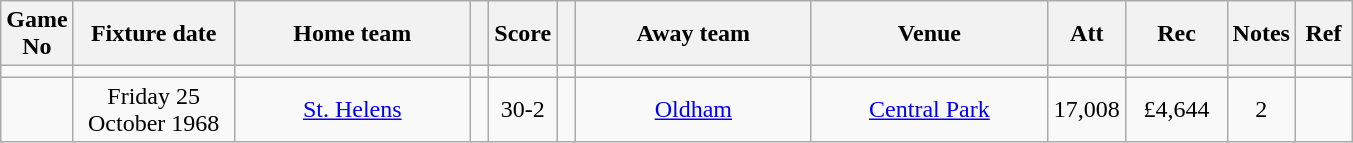<table class="wikitable" style="text-align:center;">
<tr>
<th width=20 abbr="No">Game No</th>
<th width=100 abbr="Date">Fixture date</th>
<th width=150 abbr="Home team">Home team</th>
<th width=5 abbr="space"></th>
<th width=20 abbr="Score">Score</th>
<th width=5 abbr="space"></th>
<th width=150 abbr="Away team">Away team</th>
<th width=150 abbr="Venue">Venue</th>
<th width=45 abbr="Att">Att</th>
<th width=60 abbr="Rec">Rec</th>
<th width=20 abbr="Notes">Notes</th>
<th width=30 abbr="Ref">Ref</th>
</tr>
<tr>
<td></td>
<td></td>
<td></td>
<td></td>
<td></td>
<td></td>
<td></td>
<td></td>
<td></td>
<td></td>
<td></td>
</tr>
<tr>
<td></td>
<td>Friday 25 October 1968</td>
<td><a href='#'>St. Helens</a></td>
<td></td>
<td>30-2</td>
<td></td>
<td><a href='#'>Oldham</a></td>
<td><a href='#'>Central Park</a></td>
<td>17,008</td>
<td>£4,644</td>
<td>2</td>
<td></td>
</tr>
</table>
